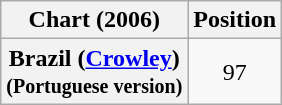<table class="wikitable sortable plainrowheaders">
<tr>
<th scope="col">Chart (2006)</th>
<th scope="col">Position</th>
</tr>
<tr>
<th scope="row">Brazil (<a href='#'>Crowley</a>)<br><small>(Portuguese version)</small></th>
<td style="text-align:center;">97</td>
</tr>
</table>
